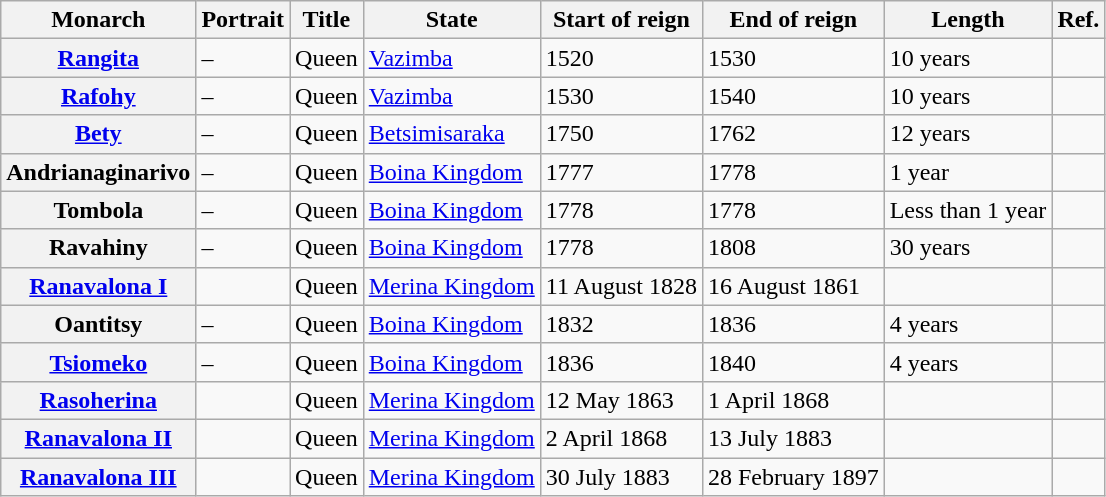<table class="wikitable sortable">
<tr>
<th>Monarch</th>
<th>Portrait</th>
<th>Title</th>
<th>State</th>
<th>Start of reign</th>
<th>End of reign</th>
<th>Length</th>
<th>Ref.</th>
</tr>
<tr>
<th><a href='#'>Rangita</a></th>
<td>–</td>
<td>Queen</td>
<td><a href='#'>Vazimba</a></td>
<td>1520</td>
<td>1530</td>
<td>10 years</td>
<td></td>
</tr>
<tr>
<th><a href='#'>Rafohy</a></th>
<td>–</td>
<td>Queen</td>
<td><a href='#'>Vazimba</a></td>
<td>1530</td>
<td>1540</td>
<td>10 years</td>
<td></td>
</tr>
<tr>
<th><a href='#'>Bety</a></th>
<td>–</td>
<td>Queen</td>
<td><a href='#'>Betsimisaraka</a></td>
<td>1750</td>
<td>1762</td>
<td>12 years</td>
<td></td>
</tr>
<tr>
<th>Andrianaginarivo</th>
<td>–</td>
<td>Queen</td>
<td><a href='#'>Boina Kingdom</a></td>
<td>1777</td>
<td>1778</td>
<td>1 year</td>
<td></td>
</tr>
<tr>
<th>Tombola</th>
<td>–</td>
<td>Queen</td>
<td><a href='#'>Boina Kingdom</a></td>
<td>1778</td>
<td>1778</td>
<td>Less than 1 year</td>
<td></td>
</tr>
<tr>
<th>Ravahiny</th>
<td>–</td>
<td>Queen</td>
<td><a href='#'>Boina Kingdom</a></td>
<td>1778</td>
<td>1808</td>
<td>30 years</td>
<td></td>
</tr>
<tr>
<th><a href='#'>Ranavalona I</a></th>
<td></td>
<td>Queen</td>
<td><a href='#'>Merina Kingdom</a></td>
<td>11 August 1828</td>
<td>16 August 1861</td>
<td></td>
<td></td>
</tr>
<tr>
<th>Oantitsy</th>
<td>–</td>
<td>Queen</td>
<td><a href='#'>Boina Kingdom</a></td>
<td>1832</td>
<td>1836</td>
<td>4 years</td>
<td></td>
</tr>
<tr>
<th><a href='#'>Tsiomeko</a></th>
<td>–</td>
<td>Queen</td>
<td><a href='#'>Boina Kingdom</a></td>
<td>1836</td>
<td>1840</td>
<td>4 years</td>
<td></td>
</tr>
<tr>
<th><a href='#'>Rasoherina</a></th>
<td></td>
<td>Queen</td>
<td><a href='#'>Merina Kingdom</a></td>
<td>12 May 1863</td>
<td>1 April 1868</td>
<td></td>
<td></td>
</tr>
<tr>
<th><a href='#'>Ranavalona II</a></th>
<td></td>
<td>Queen</td>
<td><a href='#'>Merina Kingdom</a></td>
<td>2 April 1868</td>
<td>13 July 1883</td>
<td></td>
<td></td>
</tr>
<tr>
<th><a href='#'>Ranavalona III</a></th>
<td></td>
<td>Queen</td>
<td><a href='#'>Merina Kingdom</a></td>
<td>30 July 1883</td>
<td>28 February 1897</td>
<td></td>
<td></td>
</tr>
</table>
